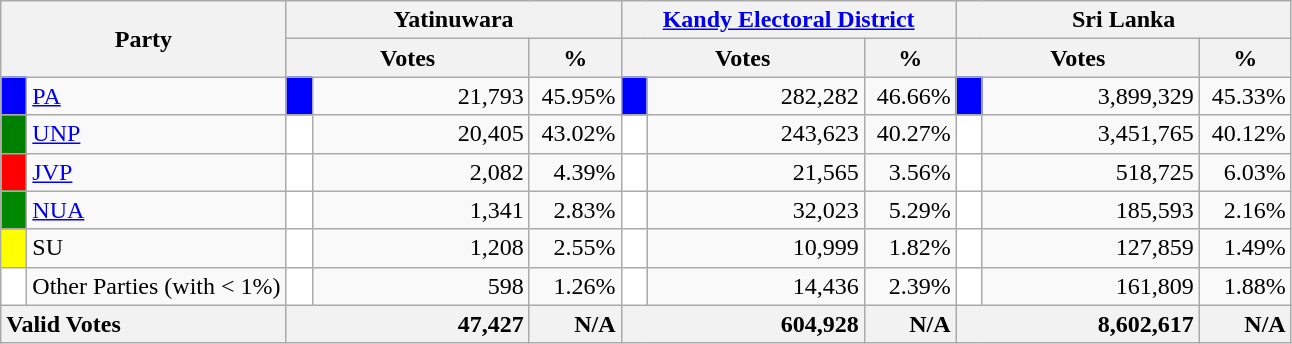<table class="wikitable">
<tr>
<th colspan="2" width="144px"rowspan="2">Party</th>
<th colspan="3" width="216px">Yatinuwara</th>
<th colspan="3" width="216px"><a href='#'>Kandy Electoral District</a></th>
<th colspan="3" width="216px">Sri Lanka</th>
</tr>
<tr>
<th colspan="2" width="144px">Votes</th>
<th>%</th>
<th colspan="2" width="144px">Votes</th>
<th>%</th>
<th colspan="2" width="144px">Votes</th>
<th>%</th>
</tr>
<tr>
<td style="background-color:blue;" width="10px"></td>
<td style="text-align:left;"><a href='#'>PA</a></td>
<td style="background-color:blue;" width="10px"></td>
<td style="text-align:right;">21,793</td>
<td style="text-align:right;">45.95%</td>
<td style="background-color:blue;" width="10px"></td>
<td style="text-align:right;">282,282</td>
<td style="text-align:right;">46.66%</td>
<td style="background-color:blue;" width="10px"></td>
<td style="text-align:right;">3,899,329</td>
<td style="text-align:right;">45.33%</td>
</tr>
<tr>
<td style="background-color:green;" width="10px"></td>
<td style="text-align:left;"><a href='#'>UNP</a></td>
<td style="background-color:white;" width="10px"></td>
<td style="text-align:right;">20,405</td>
<td style="text-align:right;">43.02%</td>
<td style="background-color:white;" width="10px"></td>
<td style="text-align:right;">243,623</td>
<td style="text-align:right;">40.27%</td>
<td style="background-color:white;" width="10px"></td>
<td style="text-align:right;">3,451,765</td>
<td style="text-align:right;">40.12%</td>
</tr>
<tr>
<td style="background-color:red;" width="10px"></td>
<td style="text-align:left;"><a href='#'>JVP</a></td>
<td style="background-color:white;" width="10px"></td>
<td style="text-align:right;">2,082</td>
<td style="text-align:right;">4.39%</td>
<td style="background-color:white;" width="10px"></td>
<td style="text-align:right;">21,565</td>
<td style="text-align:right;">3.56%</td>
<td style="background-color:white;" width="10px"></td>
<td style="text-align:right;">518,725</td>
<td style="text-align:right;">6.03%</td>
</tr>
<tr>
<td style="background-color:#008800;" width="10px"></td>
<td style="text-align:left;"><a href='#'>NUA</a></td>
<td style="background-color:white;" width="10px"></td>
<td style="text-align:right;">1,341</td>
<td style="text-align:right;">2.83%</td>
<td style="background-color:white;" width="10px"></td>
<td style="text-align:right;">32,023</td>
<td style="text-align:right;">5.29%</td>
<td style="background-color:white;" width="10px"></td>
<td style="text-align:right;">185,593</td>
<td style="text-align:right;">2.16%</td>
</tr>
<tr>
<td style="background-color:yellow;" width="10px"></td>
<td style="text-align:left;">SU</td>
<td style="background-color:white;" width="10px"></td>
<td style="text-align:right;">1,208</td>
<td style="text-align:right;">2.55%</td>
<td style="background-color:white;" width="10px"></td>
<td style="text-align:right;">10,999</td>
<td style="text-align:right;">1.82%</td>
<td style="background-color:white;" width="10px"></td>
<td style="text-align:right;">127,859</td>
<td style="text-align:right;">1.49%</td>
</tr>
<tr>
<td style="background-color:white;" width="10px"></td>
<td style="text-align:left;">Other Parties (with < 1%)</td>
<td style="background-color:white;" width="10px"></td>
<td style="text-align:right;">598</td>
<td style="text-align:right;">1.26%</td>
<td style="background-color:white;" width="10px"></td>
<td style="text-align:right;">14,436</td>
<td style="text-align:right;">2.39%</td>
<td style="background-color:white;" width="10px"></td>
<td style="text-align:right;">161,809</td>
<td style="text-align:right;">1.88%</td>
</tr>
<tr>
<th colspan="2" width="144px"style="text-align:left;">Valid Votes</th>
<th style="text-align:right;"colspan="2" width="144px">47,427</th>
<th style="text-align:right;">N/A</th>
<th style="text-align:right;"colspan="2" width="144px">604,928</th>
<th style="text-align:right;">N/A</th>
<th style="text-align:right;"colspan="2" width="144px">8,602,617</th>
<th style="text-align:right;">N/A</th>
</tr>
</table>
